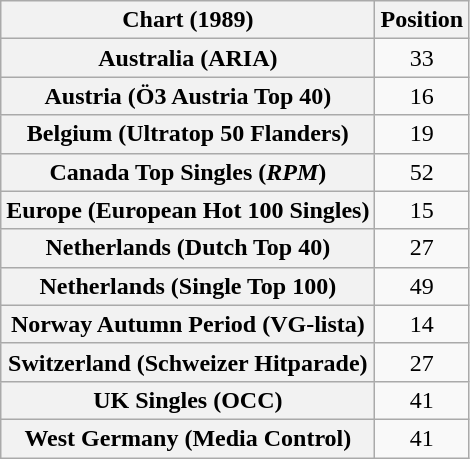<table class="wikitable sortable plainrowheaders" style="text-align:center;">
<tr>
<th>Chart (1989)</th>
<th>Position</th>
</tr>
<tr>
<th scope="row">Australia (ARIA)</th>
<td>33</td>
</tr>
<tr>
<th scope="row">Austria (Ö3 Austria Top 40)</th>
<td>16</td>
</tr>
<tr>
<th scope="row">Belgium (Ultratop 50 Flanders)</th>
<td>19</td>
</tr>
<tr>
<th scope="row">Canada Top Singles (<em>RPM</em>)</th>
<td>52</td>
</tr>
<tr>
<th scope="row">Europe (European Hot 100 Singles)</th>
<td>15</td>
</tr>
<tr>
<th scope="row">Netherlands (Dutch Top 40)</th>
<td>27</td>
</tr>
<tr>
<th scope="row">Netherlands (Single Top 100)</th>
<td>49</td>
</tr>
<tr>
<th scope="row">Norway Autumn Period (VG-lista)</th>
<td>14</td>
</tr>
<tr>
<th scope="row">Switzerland (Schweizer Hitparade)</th>
<td>27</td>
</tr>
<tr>
<th scope="row">UK Singles (OCC)</th>
<td>41</td>
</tr>
<tr>
<th scope="row">West Germany (Media Control)</th>
<td>41</td>
</tr>
</table>
